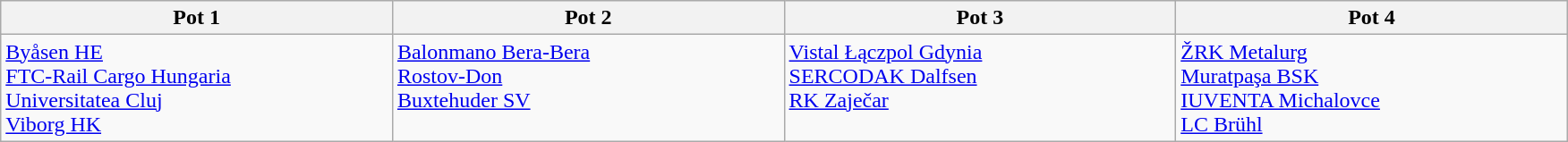<table class="wikitable">
<tr>
<th width=15%>Pot 1</th>
<th width=15%>Pot 2</th>
<th width=15%>Pot 3</th>
<th width=15%>Pot 4</th>
</tr>
<tr>
<td valign="top"> <a href='#'>Byåsen HE</a><br> <a href='#'>FTC-Rail Cargo Hungaria</a><br> <a href='#'>Universitatea Cluj</a><br> <a href='#'>Viborg HK</a></td>
<td valign="top"> <a href='#'>Balonmano Bera-Bera</a><br> <a href='#'>Rostov-Don</a><br> <a href='#'>Buxtehuder SV</a></td>
<td valign="top"> <a href='#'>Vistal Łączpol Gdynia</a><br> <a href='#'>SERCODAK Dalfsen</a><br> <a href='#'>RK Zaječar</a></td>
<td valign="top"> <a href='#'>ŽRK Metalurg</a><br> <a href='#'>Muratpaşa BSK</a><br> <a href='#'>IUVENTA Michalovce</a><br> <a href='#'>LC Brühl</a></td>
</tr>
</table>
